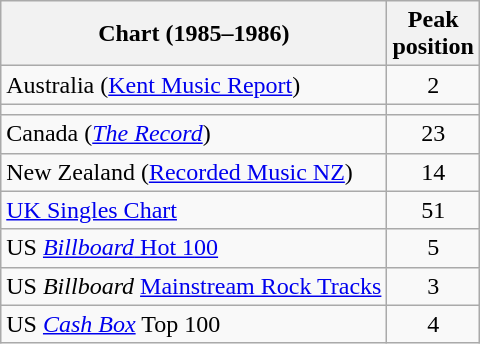<table class="wikitable sortable">
<tr>
<th>Chart (1985–1986)</th>
<th>Peak<br>position</th>
</tr>
<tr>
<td>Australia (<a href='#'>Kent Music Report</a>)</td>
<td style="text-align:center;">2</td>
</tr>
<tr>
<td></td>
</tr>
<tr>
<td>Canada (<a href='#'><em>The Record</em></a>)</td>
<td style="text-align:center;">23</td>
</tr>
<tr>
<td>New Zealand (<a href='#'>Recorded Music NZ</a>)</td>
<td align="center">14</td>
</tr>
<tr>
<td><a href='#'>UK Singles Chart</a></td>
<td style="text-align:center;">51</td>
</tr>
<tr>
<td>US <a href='#'><em>Billboard</em> Hot 100</a></td>
<td style="text-align:center;">5</td>
</tr>
<tr>
<td>US <em>Billboard</em> <a href='#'>Mainstream Rock Tracks</a></td>
<td style="text-align:center;">3</td>
</tr>
<tr>
<td align="left">US <a href='#'><em>Cash Box</em></a> Top 100</td>
<td align="center">4</td>
</tr>
</table>
